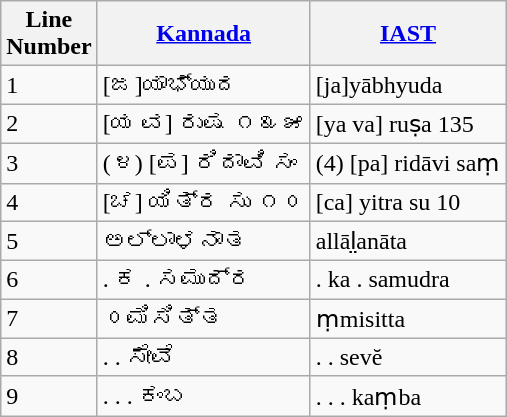<table class="wikitable">
<tr>
<th>Line<br>Number</th>
<th><a href='#'>Kannada</a></th>
<th><a href='#'>IAST</a></th>
</tr>
<tr>
<td>1</td>
<td>[ಜ]ಯಾಭ್ಯುದ</td>
<td>[ja]yābhyuda</td>
</tr>
<tr>
<td>2</td>
<td>[ಯ ವ] ರುಷ ೧೩೫</td>
<td>[ya va] ruṣa 135</td>
</tr>
<tr>
<td>3</td>
<td>(೪) [ಪ] ರಿದಾವಿ ಸಂ</td>
<td>(4) [pa] ridāvi saṃ</td>
</tr>
<tr>
<td>4</td>
<td>[ಚ] ಯಿತ್ರ ಸು ೧೦</td>
<td>[ca] yitra su 10</td>
</tr>
<tr>
<td>5</td>
<td>ಅಲ್ಲಾಳನಾತ</td>
<td>allāl̤anāta</td>
</tr>
<tr>
<td>6</td>
<td>. ಕ . ಸಮುದ್ರ</td>
<td>. ka . samudra</td>
</tr>
<tr>
<td>7</td>
<td>೦ಮಿಸಿತ್ತ</td>
<td>ṃmisitta</td>
</tr>
<tr>
<td>8</td>
<td>. . ಸೇವೆ</td>
<td>. . sevĕ</td>
</tr>
<tr>
<td>9</td>
<td>. . . ಕಂಬ</td>
<td>. . . kaṃba</td>
</tr>
</table>
